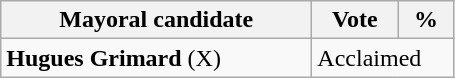<table class="wikitable">
<tr>
<th bgcolor="#DDDDFF" width="200px">Mayoral candidate</th>
<th bgcolor="#DDDDFF" width="50px">Vote</th>
<th bgcolor="#DDDDFF"  width="30px">%</th>
</tr>
<tr>
<td><strong>Hugues Grimard</strong> (X)</td>
<td colspan="2">Acclaimed</td>
</tr>
</table>
